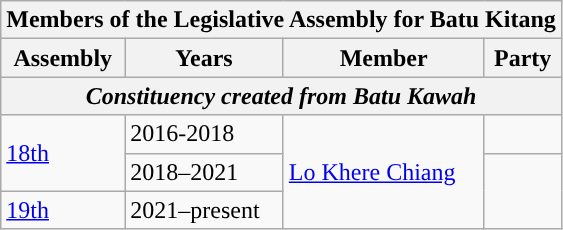<table class=wikitable>
<tr>
<th colspan="4">Members of the Legislative Assembly for Batu Kitang</th>
</tr>
<tr>
<th>Assembly</th>
<th>Years</th>
<th>Member</th>
<th>Party</th>
</tr>
<tr>
<th colspan=4 align=center><em>Constituency created from Batu Kawah</em></th>
</tr>
<tr>
<td rowspan=2><a href='#'>18th</a></td>
<td>2016-2018</td>
<td rowspan="3"><a href='#'>Lo Khere Chiang</a></td>
<td></td>
</tr>
<tr>
<td>2018–2021</td>
<td rowspan="2"></td>
</tr>
<tr>
<td><a href='#'>19th</a></td>
<td>2021–present</td>
</tr>
</table>
